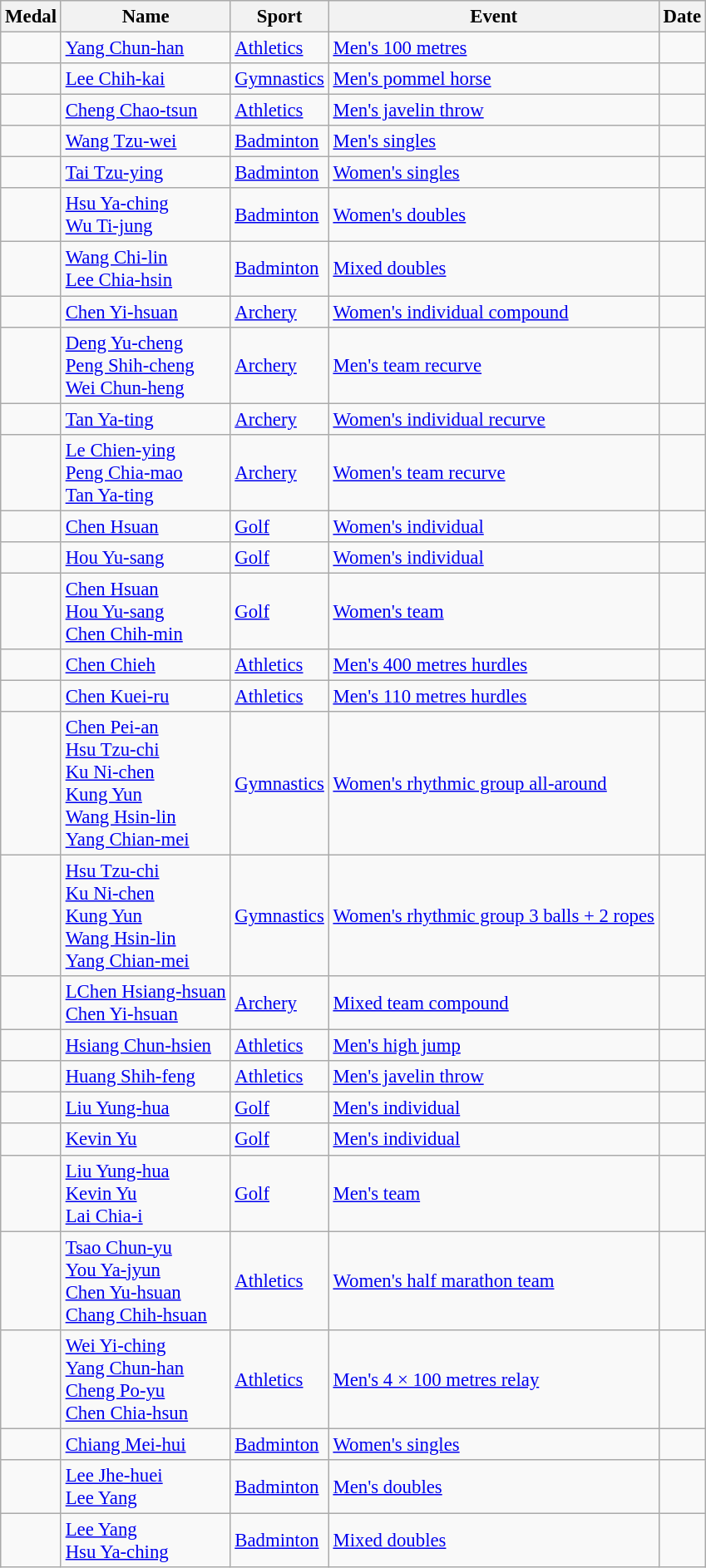<table class="wikitable sortable" style="font-size: 95%;">
<tr>
<th>Medal</th>
<th>Name</th>
<th>Sport</th>
<th>Event</th>
<th>Date</th>
</tr>
<tr>
<td></td>
<td><a href='#'>Yang Chun-han</a></td>
<td><a href='#'>Athletics</a></td>
<td><a href='#'>Men's 100 metres</a></td>
<td></td>
</tr>
<tr>
<td></td>
<td><a href='#'>Lee Chih-kai</a></td>
<td><a href='#'>Gymnastics</a></td>
<td><a href='#'>Men's pommel horse</a></td>
<td></td>
</tr>
<tr>
<td></td>
<td><a href='#'>Cheng Chao-tsun</a></td>
<td><a href='#'>Athletics</a></td>
<td><a href='#'>Men's javelin throw</a></td>
<td></td>
</tr>
<tr>
<td></td>
<td><a href='#'>Wang Tzu-wei</a></td>
<td><a href='#'>Badminton</a></td>
<td><a href='#'>Men's singles</a></td>
<td></td>
</tr>
<tr>
<td></td>
<td><a href='#'>Tai Tzu-ying</a></td>
<td><a href='#'>Badminton</a></td>
<td><a href='#'>Women's singles</a></td>
<td></td>
</tr>
<tr>
<td></td>
<td><a href='#'>Hsu Ya-ching</a><br><a href='#'>Wu Ti-jung</a></td>
<td><a href='#'>Badminton</a></td>
<td><a href='#'>Women's doubles</a></td>
<td></td>
</tr>
<tr>
<td></td>
<td><a href='#'>Wang Chi-lin</a><br><a href='#'>Lee Chia-hsin</a></td>
<td><a href='#'>Badminton</a></td>
<td><a href='#'>Mixed doubles</a></td>
<td></td>
</tr>
<tr>
<td></td>
<td><a href='#'>Chen Yi-hsuan</a></td>
<td><a href='#'>Archery</a></td>
<td><a href='#'>Women's individual compound</a></td>
<td></td>
</tr>
<tr>
<td></td>
<td><a href='#'>Deng Yu-cheng</a><br><a href='#'>Peng Shih-cheng</a><br><a href='#'>Wei Chun-heng</a></td>
<td><a href='#'>Archery</a></td>
<td><a href='#'>Men's team recurve</a></td>
<td></td>
</tr>
<tr>
<td></td>
<td><a href='#'>Tan Ya-ting</a></td>
<td><a href='#'>Archery</a></td>
<td><a href='#'>Women's individual recurve</a></td>
<td></td>
</tr>
<tr>
<td></td>
<td><a href='#'>Le Chien-ying</a><br><a href='#'>Peng Chia-mao</a><br><a href='#'>Tan Ya-ting</a></td>
<td><a href='#'>Archery</a></td>
<td><a href='#'>Women's team recurve</a></td>
<td></td>
</tr>
<tr>
<td></td>
<td><a href='#'>Chen Hsuan</a></td>
<td><a href='#'>Golf</a></td>
<td><a href='#'>Women's individual</a></td>
<td></td>
</tr>
<tr>
<td></td>
<td><a href='#'>Hou Yu-sang</a></td>
<td><a href='#'>Golf</a></td>
<td><a href='#'>Women's individual</a></td>
<td></td>
</tr>
<tr>
<td></td>
<td><a href='#'>Chen Hsuan</a><br><a href='#'>Hou Yu-sang</a><br><a href='#'>Chen Chih-min</a></td>
<td><a href='#'>Golf</a></td>
<td><a href='#'>Women's team</a></td>
<td></td>
</tr>
<tr>
<td></td>
<td><a href='#'>Chen Chieh</a></td>
<td><a href='#'>Athletics</a></td>
<td><a href='#'>Men's 400 metres hurdles</a></td>
<td></td>
</tr>
<tr>
<td></td>
<td><a href='#'>Chen Kuei-ru</a></td>
<td><a href='#'>Athletics</a></td>
<td><a href='#'>Men's 110 metres hurdles</a></td>
<td></td>
</tr>
<tr>
<td></td>
<td><a href='#'>Chen Pei-an</a><br><a href='#'>Hsu Tzu-chi</a><br><a href='#'>Ku Ni-chen</a><br><a href='#'>Kung Yun</a><br><a href='#'>Wang Hsin-lin</a><br><a href='#'>Yang Chian-mei</a></td>
<td><a href='#'>Gymnastics</a></td>
<td><a href='#'>Women's rhythmic group all-around</a></td>
<td></td>
</tr>
<tr>
<td></td>
<td><a href='#'>Hsu Tzu-chi</a><br><a href='#'>Ku Ni-chen</a><br><a href='#'>Kung Yun</a><br><a href='#'>Wang Hsin-lin</a><br><a href='#'>Yang Chian-mei</a></td>
<td><a href='#'>Gymnastics</a></td>
<td><a href='#'>Women's rhythmic group 3 balls + 2 ropes</a></td>
<td></td>
</tr>
<tr>
<td></td>
<td><a href='#'>LChen Hsiang-hsuan</a><br><a href='#'>Chen Yi-hsuan</a></td>
<td><a href='#'>Archery</a></td>
<td><a href='#'>Mixed team compound</a></td>
<td></td>
</tr>
<tr>
<td></td>
<td><a href='#'>Hsiang Chun-hsien</a></td>
<td><a href='#'>Athletics</a></td>
<td><a href='#'>Men's high jump</a></td>
<td></td>
</tr>
<tr>
<td></td>
<td><a href='#'>Huang Shih-feng</a></td>
<td><a href='#'>Athletics</a></td>
<td><a href='#'>Men's javelin throw</a></td>
<td></td>
</tr>
<tr>
<td></td>
<td><a href='#'>Liu Yung-hua</a></td>
<td><a href='#'>Golf</a></td>
<td><a href='#'>Men's individual</a></td>
<td></td>
</tr>
<tr>
<td></td>
<td><a href='#'>Kevin Yu</a></td>
<td><a href='#'>Golf</a></td>
<td><a href='#'>Men's individual</a></td>
<td></td>
</tr>
<tr>
<td></td>
<td><a href='#'>Liu Yung-hua</a><br><a href='#'>Kevin Yu</a><br><a href='#'>Lai Chia-i</a></td>
<td><a href='#'>Golf</a></td>
<td><a href='#'>Men's team</a></td>
<td></td>
</tr>
<tr>
<td></td>
<td><a href='#'>Tsao Chun-yu</a><br><a href='#'>You Ya-jyun</a><br><a href='#'>Chen Yu-hsuan</a><br><a href='#'>Chang Chih-hsuan</a></td>
<td><a href='#'>Athletics</a></td>
<td><a href='#'>Women's half marathon team</a></td>
<td></td>
</tr>
<tr>
<td></td>
<td><a href='#'>Wei Yi-ching</a><br><a href='#'>Yang Chun-han</a><br><a href='#'>Cheng Po-yu</a><br><a href='#'>Chen Chia-hsun</a></td>
<td><a href='#'>Athletics</a></td>
<td><a href='#'>Men's 4 × 100 metres relay</a></td>
<td></td>
</tr>
<tr>
<td></td>
<td><a href='#'>Chiang Mei-hui</a></td>
<td><a href='#'>Badminton</a></td>
<td><a href='#'>Women's singles</a></td>
<td></td>
</tr>
<tr>
<td></td>
<td><a href='#'>Lee Jhe-huei</a><br><a href='#'>Lee Yang</a></td>
<td><a href='#'>Badminton</a></td>
<td><a href='#'>Men's doubles</a></td>
<td></td>
</tr>
<tr>
<td></td>
<td><a href='#'>Lee Yang</a><br><a href='#'>Hsu Ya-ching</a></td>
<td><a href='#'>Badminton</a></td>
<td><a href='#'>Mixed doubles</a></td>
<td></td>
</tr>
</table>
